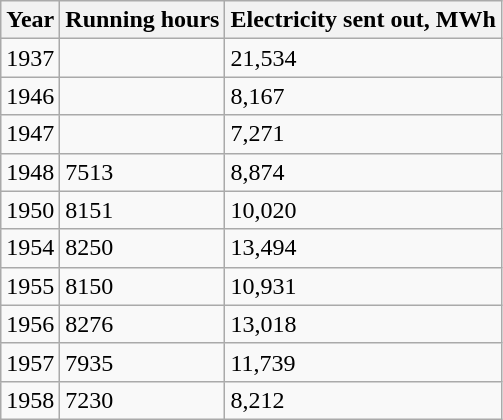<table class="wikitable">
<tr>
<th>Year</th>
<th>Running hours</th>
<th>Electricity sent out, MWh</th>
</tr>
<tr>
<td>1937</td>
<td></td>
<td>21,534</td>
</tr>
<tr>
<td>1946</td>
<td></td>
<td>8,167</td>
</tr>
<tr>
<td>1947</td>
<td></td>
<td>7,271</td>
</tr>
<tr>
<td>1948</td>
<td>7513</td>
<td>8,874</td>
</tr>
<tr>
<td>1950</td>
<td>8151</td>
<td>10,020</td>
</tr>
<tr>
<td>1954</td>
<td>8250</td>
<td>13,494</td>
</tr>
<tr>
<td>1955</td>
<td>8150</td>
<td>10,931</td>
</tr>
<tr>
<td>1956</td>
<td>8276</td>
<td>13,018</td>
</tr>
<tr>
<td>1957</td>
<td>7935</td>
<td>11,739</td>
</tr>
<tr>
<td>1958</td>
<td>7230</td>
<td>8,212</td>
</tr>
</table>
